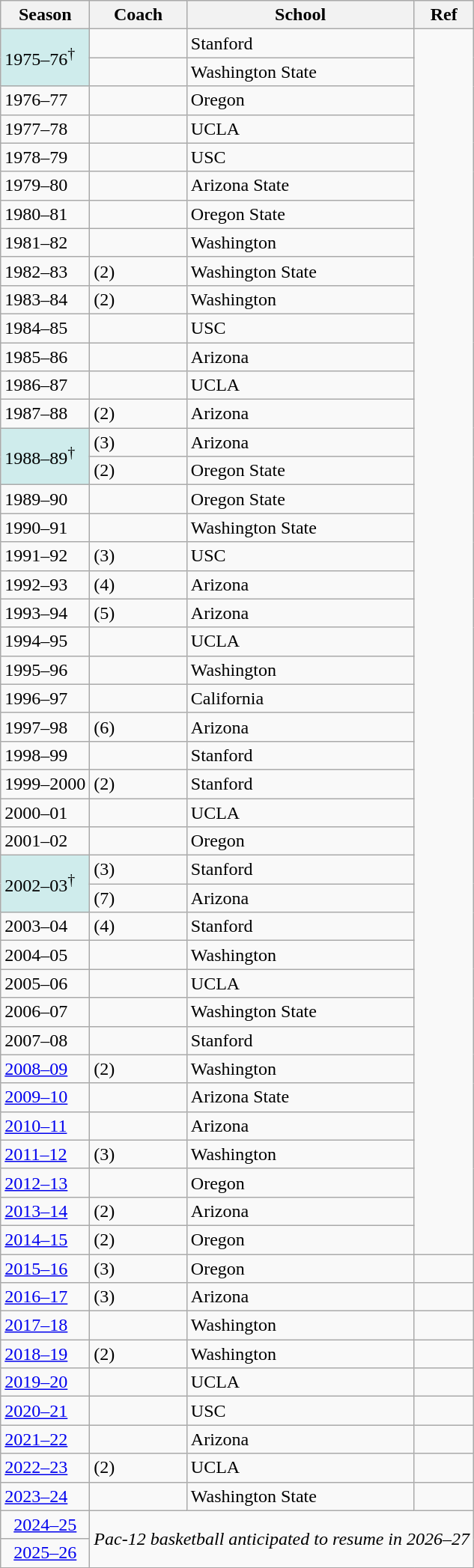<table class="wikitable sortable">
<tr>
<th>Season</th>
<th>Coach</th>
<th>School</th>
<th class="unsortable">Ref</th>
</tr>
<tr>
<td style="background-color:#CFECEC;" rowspan=2>1975–76<sup>†</sup></td>
<td></td>
<td>Stanford</td>
<td rowspan="43"></td>
</tr>
<tr>
<td></td>
<td>Washington State</td>
</tr>
<tr>
<td>1976–77</td>
<td></td>
<td>Oregon</td>
</tr>
<tr>
<td>1977–78</td>
<td></td>
<td>UCLA</td>
</tr>
<tr>
<td>1978–79</td>
<td></td>
<td>USC</td>
</tr>
<tr>
<td>1979–80</td>
<td></td>
<td>Arizona State</td>
</tr>
<tr>
<td>1980–81</td>
<td></td>
<td>Oregon State</td>
</tr>
<tr>
<td>1981–82</td>
<td></td>
<td>Washington</td>
</tr>
<tr>
<td>1982–83</td>
<td> (2)</td>
<td>Washington State</td>
</tr>
<tr>
<td>1983–84</td>
<td> (2)</td>
<td>Washington</td>
</tr>
<tr>
<td>1984–85</td>
<td></td>
<td>USC</td>
</tr>
<tr>
<td>1985–86</td>
<td></td>
<td>Arizona</td>
</tr>
<tr>
<td>1986–87</td>
<td></td>
<td>UCLA</td>
</tr>
<tr>
<td>1987–88</td>
<td> (2)</td>
<td>Arizona</td>
</tr>
<tr>
<td style="background-color:#CFECEC;" rowspan=2>1988–89<sup>†</sup></td>
<td> (3)</td>
<td>Arizona</td>
</tr>
<tr>
<td> (2)</td>
<td>Oregon State</td>
</tr>
<tr>
<td>1989–90</td>
<td></td>
<td>Oregon State</td>
</tr>
<tr>
<td>1990–91</td>
<td></td>
<td>Washington State</td>
</tr>
<tr>
<td>1991–92</td>
<td> (3)</td>
<td>USC</td>
</tr>
<tr>
<td>1992–93</td>
<td> (4)</td>
<td>Arizona</td>
</tr>
<tr>
<td>1993–94</td>
<td> (5)</td>
<td>Arizona</td>
</tr>
<tr>
<td>1994–95</td>
<td></td>
<td>UCLA</td>
</tr>
<tr>
<td>1995–96</td>
<td></td>
<td>Washington</td>
</tr>
<tr>
<td>1996–97</td>
<td></td>
<td>California</td>
</tr>
<tr>
<td>1997–98</td>
<td> (6)</td>
<td>Arizona</td>
</tr>
<tr>
<td>1998–99</td>
<td></td>
<td>Stanford</td>
</tr>
<tr>
<td>1999–2000</td>
<td> (2)</td>
<td>Stanford</td>
</tr>
<tr>
<td>2000–01</td>
<td></td>
<td>UCLA</td>
</tr>
<tr>
<td>2001–02</td>
<td></td>
<td>Oregon</td>
</tr>
<tr>
<td style="background-color:#CFECEC;" rowspan=2>2002–03<sup>†</sup></td>
<td> (3)</td>
<td>Stanford</td>
</tr>
<tr>
<td> (7)</td>
<td>Arizona</td>
</tr>
<tr>
<td>2003–04</td>
<td> (4)</td>
<td>Stanford</td>
</tr>
<tr>
<td>2004–05</td>
<td></td>
<td>Washington</td>
</tr>
<tr>
<td>2005–06</td>
<td></td>
<td>UCLA</td>
</tr>
<tr>
<td>2006–07</td>
<td></td>
<td>Washington State</td>
</tr>
<tr>
<td>2007–08</td>
<td></td>
<td>Stanford</td>
</tr>
<tr>
<td><a href='#'>2008–09</a></td>
<td> (2)</td>
<td>Washington</td>
</tr>
<tr>
<td><a href='#'>2009–10</a></td>
<td></td>
<td>Arizona State</td>
</tr>
<tr>
<td><a href='#'>2010–11</a></td>
<td></td>
<td>Arizona</td>
</tr>
<tr>
<td><a href='#'>2011–12</a></td>
<td> (3)</td>
<td>Washington</td>
</tr>
<tr>
<td><a href='#'>2012–13</a></td>
<td></td>
<td>Oregon</td>
</tr>
<tr>
<td><a href='#'>2013–14</a></td>
<td> (2)</td>
<td>Arizona</td>
</tr>
<tr>
<td><a href='#'>2014–15</a></td>
<td> (2)</td>
<td>Oregon</td>
</tr>
<tr>
<td><a href='#'>2015–16</a></td>
<td> (3)</td>
<td>Oregon</td>
<td></td>
</tr>
<tr>
<td><a href='#'>2016–17</a></td>
<td> (3)</td>
<td>Arizona</td>
<td></td>
</tr>
<tr>
<td><a href='#'>2017–18</a></td>
<td></td>
<td>Washington</td>
<td></td>
</tr>
<tr>
<td><a href='#'>2018–19</a></td>
<td> (2)</td>
<td>Washington</td>
<td></td>
</tr>
<tr>
<td><a href='#'>2019–20</a></td>
<td></td>
<td>UCLA</td>
<td></td>
</tr>
<tr>
<td><a href='#'>2020–21</a></td>
<td></td>
<td>USC</td>
<td></td>
</tr>
<tr>
<td><a href='#'>2021–22</a></td>
<td></td>
<td>Arizona</td>
<td></td>
</tr>
<tr>
<td><a href='#'>2022–23</a></td>
<td> (2)</td>
<td>UCLA</td>
<td></td>
</tr>
<tr>
<td><a href='#'>2023–24</a></td>
<td></td>
<td>Washington State</td>
<td></td>
</tr>
<tr align=center>
<td><a href='#'>2024–25</a></td>
<td colspan=5 rowspan=2><em>Pac-12 basketball anticipated to resume in 2026–27</em></td>
</tr>
<tr align=center>
<td><a href='#'>2025–26</a></td>
</tr>
<tr>
</tr>
</table>
